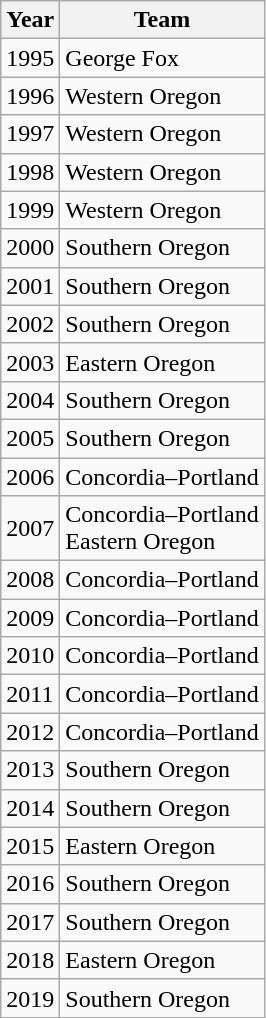<table class="wikitable">
<tr>
<th>Year</th>
<th>Team</th>
</tr>
<tr>
<td>1995</td>
<td>George Fox</td>
</tr>
<tr>
<td>1996</td>
<td>Western Oregon</td>
</tr>
<tr>
<td>1997</td>
<td>Western Oregon</td>
</tr>
<tr>
<td>1998</td>
<td>Western Oregon</td>
</tr>
<tr>
<td>1999</td>
<td>Western Oregon</td>
</tr>
<tr>
<td>2000</td>
<td>Southern Oregon</td>
</tr>
<tr>
<td>2001</td>
<td>Southern Oregon</td>
</tr>
<tr>
<td>2002</td>
<td>Southern Oregon</td>
</tr>
<tr>
<td>2003</td>
<td>Eastern Oregon</td>
</tr>
<tr>
<td>2004</td>
<td>Southern Oregon</td>
</tr>
<tr>
<td>2005</td>
<td>Southern Oregon</td>
</tr>
<tr>
<td>2006</td>
<td>Concordia–Portland</td>
</tr>
<tr>
<td>2007</td>
<td>Concordia–Portland<br>Eastern Oregon</td>
</tr>
<tr>
<td>2008</td>
<td>Concordia–Portland</td>
</tr>
<tr>
<td>2009</td>
<td>Concordia–Portland</td>
</tr>
<tr>
<td>2010</td>
<td>Concordia–Portland</td>
</tr>
<tr>
<td>2011</td>
<td>Concordia–Portland</td>
</tr>
<tr>
<td>2012</td>
<td>Concordia–Portland</td>
</tr>
<tr>
<td>2013</td>
<td>Southern Oregon</td>
</tr>
<tr>
<td>2014</td>
<td>Southern Oregon</td>
</tr>
<tr>
<td>2015</td>
<td>Eastern Oregon</td>
</tr>
<tr>
<td>2016</td>
<td>Southern Oregon</td>
</tr>
<tr>
<td>2017</td>
<td>Southern Oregon</td>
</tr>
<tr>
<td>2018</td>
<td>Eastern Oregon</td>
</tr>
<tr>
<td>2019</td>
<td>Southern Oregon</td>
</tr>
</table>
